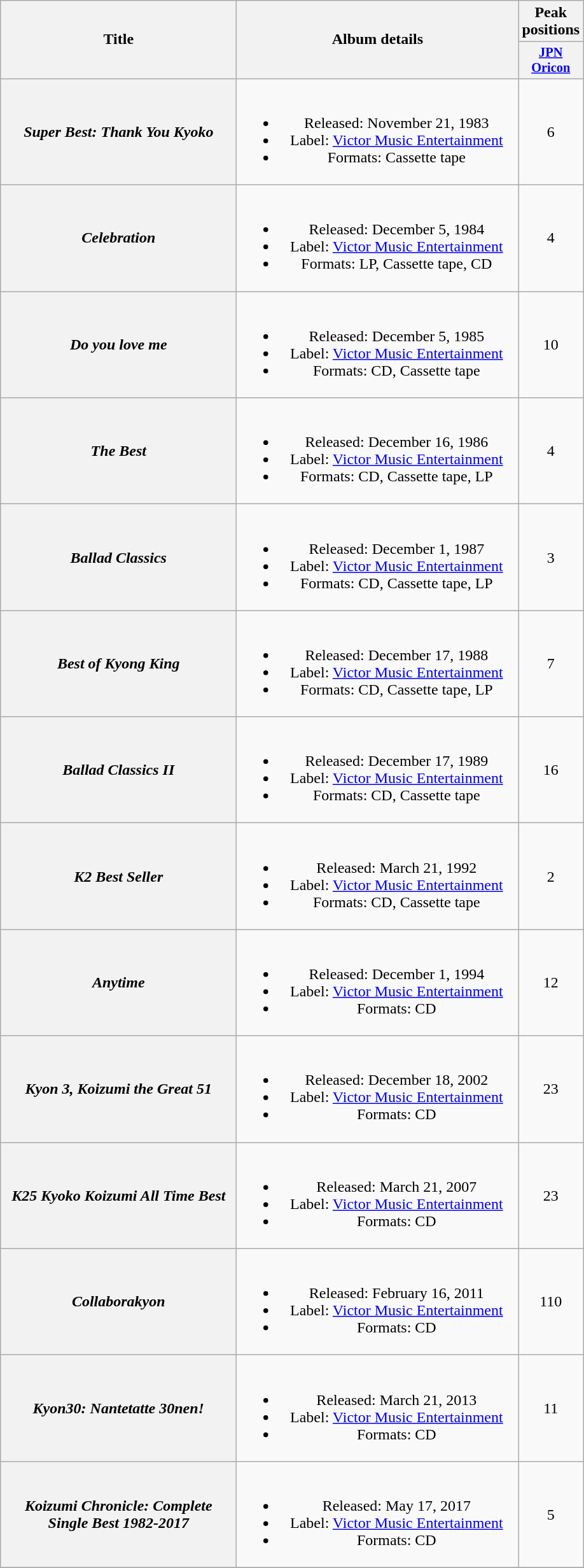<table class="wikitable plainrowheaders" style="text-align:center;">
<tr>
<th style="width:15em;" rowspan="2">Title</th>
<th style="width:18em;" rowspan="2">Album details</th>
<th colspan="1">Peak positions</th>
</tr>
<tr>
<th style="width:3em;font-size:85%"><a href='#'>JPN<br>Oricon</a><br></th>
</tr>
<tr>
<th scope="row"><em>Super Best: Thank You Kyoko</em></th>
<td><br><ul><li>Released: November 21, 1983</li><li>Label: <a href='#'>Victor Music Entertainment</a></li><li>Formats: Cassette tape</li></ul></td>
<td>6</td>
</tr>
<tr>
<th scope="row"><em>Celebration</em></th>
<td><br><ul><li>Released: December 5, 1984</li><li>Label: <a href='#'>Victor Music Entertainment</a></li><li>Formats: LP, Cassette tape, CD</li></ul></td>
<td>4</td>
</tr>
<tr>
<th scope="row"><em>Do you love me</em></th>
<td><br><ul><li>Released: December 5, 1985</li><li>Label: <a href='#'>Victor Music Entertainment</a></li><li>Formats: CD, Cassette tape</li></ul></td>
<td>10</td>
</tr>
<tr>
<th scope="row"><em>The Best</em></th>
<td><br><ul><li>Released: December 16, 1986</li><li>Label: <a href='#'>Victor Music Entertainment</a></li><li>Formats: CD, Cassette tape, LP</li></ul></td>
<td>4</td>
</tr>
<tr>
<th scope="row"><em>Ballad Classics</em></th>
<td><br><ul><li>Released: December 1, 1987</li><li>Label: <a href='#'>Victor Music Entertainment</a></li><li>Formats: CD, Cassette tape, LP</li></ul></td>
<td>3</td>
</tr>
<tr>
<th scope="row"><em>Best of Kyong King</em></th>
<td><br><ul><li>Released: December 17, 1988</li><li>Label: <a href='#'>Victor Music Entertainment</a></li><li>Formats: CD, Cassette tape, LP</li></ul></td>
<td>7</td>
</tr>
<tr>
<th scope="row"><em>Ballad Classics II</em></th>
<td><br><ul><li>Released: December 17, 1989</li><li>Label: <a href='#'>Victor Music Entertainment</a></li><li>Formats: CD, Cassette tape</li></ul></td>
<td>16</td>
</tr>
<tr>
<th scope="row"><em>K2 Best Seller</em></th>
<td><br><ul><li>Released: March 21, 1992</li><li>Label: <a href='#'>Victor Music Entertainment</a></li><li>Formats: CD, Cassette tape</li></ul></td>
<td>2</td>
</tr>
<tr>
<th scope="row"><em>Anytime</em></th>
<td><br><ul><li>Released: December 1, 1994</li><li>Label: <a href='#'>Victor Music Entertainment</a></li><li>Formats: CD</li></ul></td>
<td>12</td>
</tr>
<tr>
<th scope="row"><em>Kyon 3, Koizumi the Great 51</em></th>
<td><br><ul><li>Released: December 18, 2002</li><li>Label: <a href='#'>Victor Music Entertainment</a></li><li>Formats: CD</li></ul></td>
<td>23</td>
</tr>
<tr>
<th scope="row"><em>K25 Kyoko Koizumi All Time Best</em></th>
<td><br><ul><li>Released: March 21, 2007</li><li>Label: <a href='#'>Victor Music Entertainment</a></li><li>Formats: CD</li></ul></td>
<td>23</td>
</tr>
<tr>
<th scope="row"><em>Collaborakyon</em></th>
<td><br><ul><li>Released: February 16, 2011</li><li>Label: <a href='#'>Victor Music Entertainment</a></li><li>Formats: CD</li></ul></td>
<td>110</td>
</tr>
<tr>
<th scope="row"><em>Kyon30: Nantetatte 30nen!</em></th>
<td><br><ul><li>Released: March 21, 2013</li><li>Label: <a href='#'>Victor Music Entertainment</a></li><li>Formats: CD</li></ul></td>
<td>11</td>
</tr>
<tr>
<th scope="row"><em>Koizumi Chronicle: Complete Single Best 1982-2017</em></th>
<td><br><ul><li>Released: May 17, 2017</li><li>Label: <a href='#'>Victor Music Entertainment</a></li><li>Formats: CD</li></ul></td>
<td>5</td>
</tr>
<tr>
</tr>
</table>
